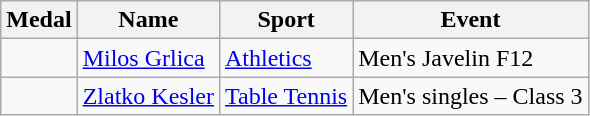<table class="wikitable">
<tr>
<th>Medal</th>
<th>Name</th>
<th>Sport</th>
<th>Event</th>
</tr>
<tr>
<td></td>
<td><a href='#'>Milos Grlica</a></td>
<td><a href='#'>Athletics</a></td>
<td>Men's Javelin F12</td>
</tr>
<tr>
<td></td>
<td><a href='#'>Zlatko Kesler</a></td>
<td><a href='#'>Table Tennis</a></td>
<td>Men's singles – Class 3</td>
</tr>
</table>
